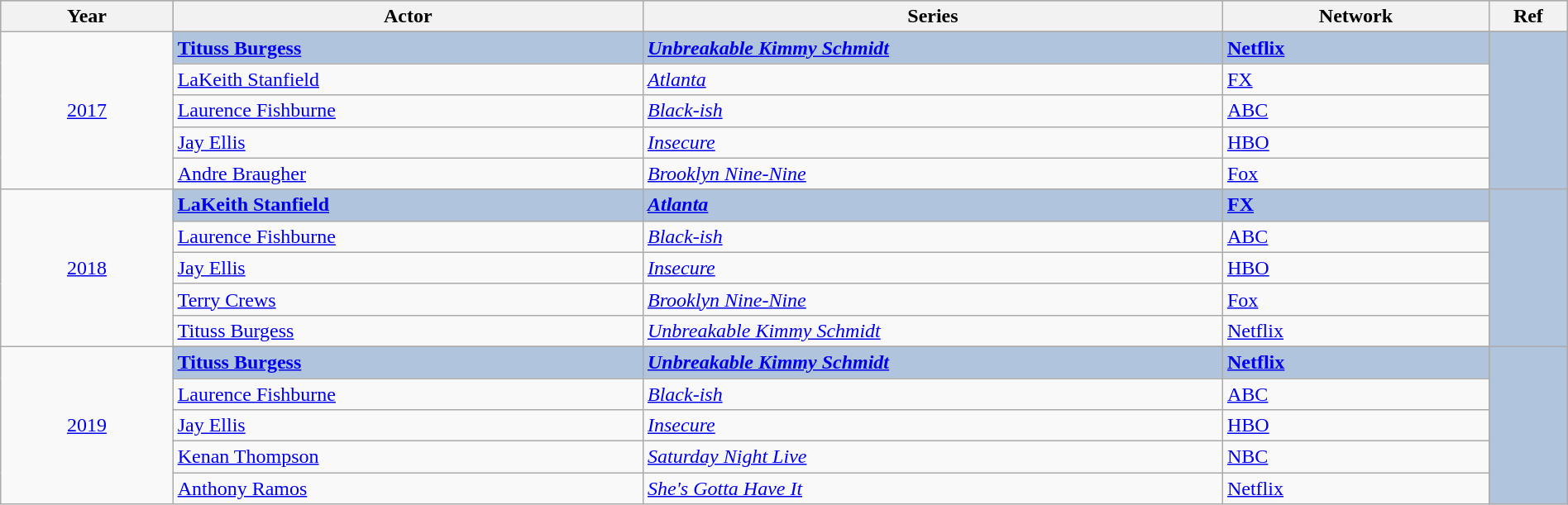<table class="wikitable" style="width:100%;">
<tr style="background:#bebebe;">
<th style="width:11%;">Year</th>
<th style="width:30%;">Actor</th>
<th style="width:37%;">Series</th>
<th style="width:17%;">Network</th>
<th style="width:5%;">Ref</th>
</tr>
<tr>
<td rowspan="6" align="center"><a href='#'>2017</a></td>
</tr>
<tr style="background:#B0C4DE">
<td><strong><a href='#'>Tituss Burgess</a></strong></td>
<td><strong><em><a href='#'>Unbreakable Kimmy Schmidt</a></em></strong></td>
<td><strong><a href='#'>Netflix</a></strong></td>
<td rowspan="6" align="center"></td>
</tr>
<tr>
<td><a href='#'>LaKeith Stanfield</a></td>
<td><em><a href='#'>Atlanta</a></em></td>
<td><a href='#'>FX</a></td>
</tr>
<tr>
<td><a href='#'>Laurence Fishburne</a></td>
<td><em><a href='#'>Black-ish</a></em></td>
<td><a href='#'>ABC</a></td>
</tr>
<tr>
<td><a href='#'>Jay Ellis</a></td>
<td><em><a href='#'>Insecure</a></em></td>
<td><a href='#'>HBO</a></td>
</tr>
<tr>
<td><a href='#'>Andre Braugher</a></td>
<td><em><a href='#'>Brooklyn Nine-Nine</a></em></td>
<td><a href='#'>Fox</a></td>
</tr>
<tr>
<td rowspan="6" align="center"><a href='#'>2018</a></td>
</tr>
<tr style="background:#B0C4DE">
<td><strong><a href='#'>LaKeith Stanfield</a></strong></td>
<td><strong><em><a href='#'>Atlanta</a></em></strong></td>
<td><strong><a href='#'>FX</a></strong></td>
<td rowspan="6" align="center"></td>
</tr>
<tr>
<td><a href='#'>Laurence Fishburne</a></td>
<td><em><a href='#'>Black-ish</a></em></td>
<td><a href='#'>ABC</a></td>
</tr>
<tr>
<td><a href='#'>Jay Ellis</a></td>
<td><em><a href='#'>Insecure</a></em></td>
<td><a href='#'>HBO</a></td>
</tr>
<tr>
<td><a href='#'>Terry Crews</a></td>
<td><em><a href='#'>Brooklyn Nine-Nine</a></em></td>
<td><a href='#'>Fox</a></td>
</tr>
<tr>
<td><a href='#'>Tituss Burgess</a></td>
<td><em><a href='#'>Unbreakable Kimmy Schmidt</a></em></td>
<td><a href='#'>Netflix</a></td>
</tr>
<tr>
<td rowspan="6" align="center"><a href='#'>2019</a></td>
</tr>
<tr style="background:#B0C4DE">
<td><strong><a href='#'>Tituss Burgess</a></strong></td>
<td><strong><em><a href='#'>Unbreakable Kimmy Schmidt</a></em></strong></td>
<td><strong><a href='#'>Netflix</a></strong></td>
<td rowspan="6" align="center"></td>
</tr>
<tr>
<td><a href='#'>Laurence Fishburne</a></td>
<td><em><a href='#'>Black-ish</a></em></td>
<td><a href='#'>ABC</a></td>
</tr>
<tr>
<td><a href='#'>Jay Ellis</a></td>
<td><em><a href='#'>Insecure</a></em></td>
<td><a href='#'>HBO</a></td>
</tr>
<tr>
<td><a href='#'>Kenan Thompson</a></td>
<td><em><a href='#'>Saturday Night Live</a></em></td>
<td><a href='#'>NBC</a></td>
</tr>
<tr>
<td><a href='#'>Anthony Ramos</a></td>
<td><em><a href='#'>She's Gotta Have It</a></em></td>
<td><a href='#'>Netflix</a></td>
</tr>
</table>
